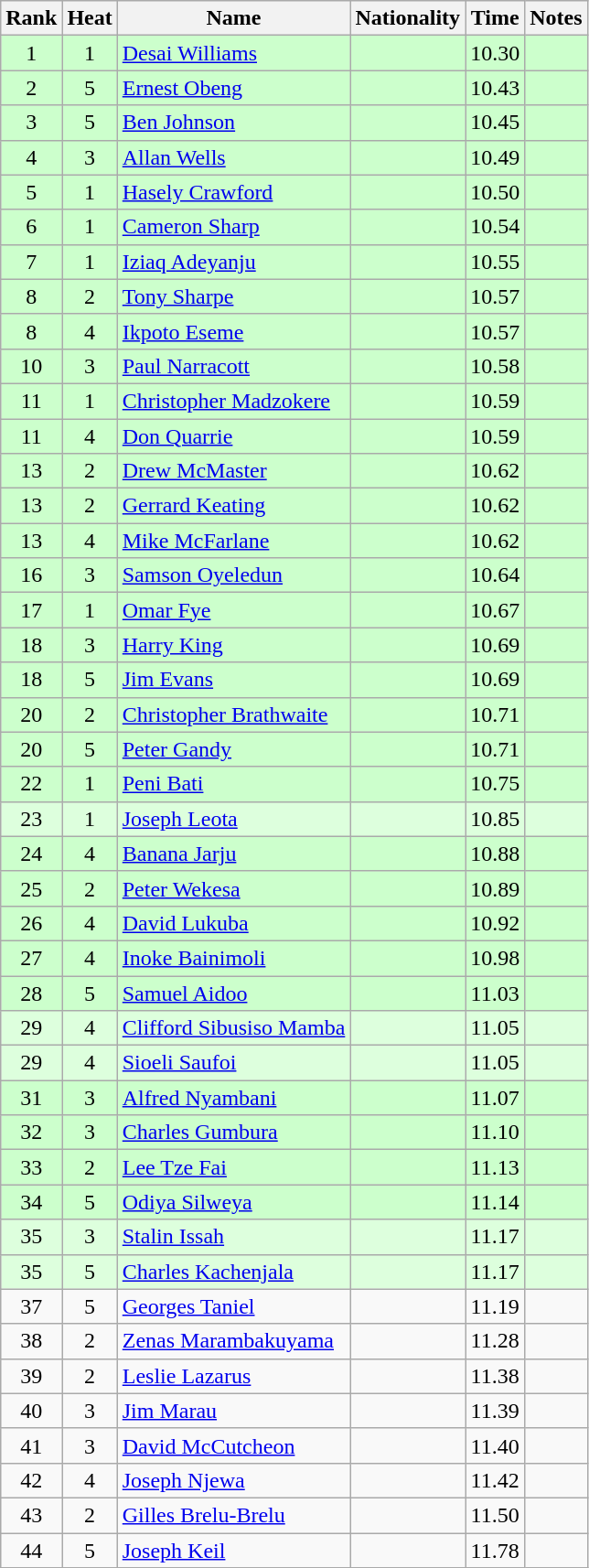<table class="wikitable sortable" style="text-align:center">
<tr>
<th>Rank</th>
<th>Heat</th>
<th>Name</th>
<th>Nationality</th>
<th>Time</th>
<th>Notes</th>
</tr>
<tr bgcolor=ccffcc>
<td>1</td>
<td>1</td>
<td align=left><a href='#'>Desai Williams</a></td>
<td align=left></td>
<td>10.30</td>
<td></td>
</tr>
<tr bgcolor=ccffcc>
<td>2</td>
<td>5</td>
<td align=left><a href='#'>Ernest Obeng</a></td>
<td align=left></td>
<td>10.43</td>
<td></td>
</tr>
<tr bgcolor=ccffcc>
<td>3</td>
<td>5</td>
<td align=left><a href='#'>Ben Johnson</a></td>
<td align=left></td>
<td>10.45</td>
<td></td>
</tr>
<tr bgcolor=ccffcc>
<td>4</td>
<td>3</td>
<td align=left><a href='#'>Allan Wells</a></td>
<td align=left></td>
<td>10.49</td>
<td></td>
</tr>
<tr bgcolor=ccffcc>
<td>5</td>
<td>1</td>
<td align=left><a href='#'>Hasely Crawford</a></td>
<td align=left></td>
<td>10.50</td>
<td></td>
</tr>
<tr bgcolor=ccffcc>
<td>6</td>
<td>1</td>
<td align=left><a href='#'>Cameron Sharp</a></td>
<td align=left></td>
<td>10.54</td>
<td></td>
</tr>
<tr bgcolor=ccffcc>
<td>7</td>
<td>1</td>
<td align=left><a href='#'>Iziaq Adeyanju</a></td>
<td align=left></td>
<td>10.55</td>
<td></td>
</tr>
<tr bgcolor=ccffcc>
<td>8</td>
<td>2</td>
<td align=left><a href='#'>Tony Sharpe</a></td>
<td align=left></td>
<td>10.57</td>
<td></td>
</tr>
<tr bgcolor=ccffcc>
<td>8</td>
<td>4</td>
<td align=left><a href='#'>Ikpoto Eseme</a></td>
<td align=left></td>
<td>10.57</td>
<td></td>
</tr>
<tr bgcolor=ccffcc>
<td>10</td>
<td>3</td>
<td align=left><a href='#'>Paul Narracott</a></td>
<td align=left></td>
<td>10.58</td>
<td></td>
</tr>
<tr bgcolor=ccffcc>
<td>11</td>
<td>1</td>
<td align=left><a href='#'>Christopher Madzokere</a></td>
<td align=left></td>
<td>10.59</td>
<td></td>
</tr>
<tr bgcolor=ccffcc>
<td>11</td>
<td>4</td>
<td align=left><a href='#'>Don Quarrie</a></td>
<td align=left></td>
<td>10.59</td>
<td></td>
</tr>
<tr bgcolor=ccffcc>
<td>13</td>
<td>2</td>
<td align=left><a href='#'>Drew McMaster</a></td>
<td align=left></td>
<td>10.62</td>
<td></td>
</tr>
<tr bgcolor=ccffcc>
<td>13</td>
<td>2</td>
<td align=left><a href='#'>Gerrard Keating</a></td>
<td align=left></td>
<td>10.62</td>
<td></td>
</tr>
<tr bgcolor=ccffcc>
<td>13</td>
<td>4</td>
<td align=left><a href='#'>Mike McFarlane</a></td>
<td align=left></td>
<td>10.62</td>
<td></td>
</tr>
<tr bgcolor=ccffcc>
<td>16</td>
<td>3</td>
<td align=left><a href='#'>Samson Oyeledun</a></td>
<td align=left></td>
<td>10.64</td>
<td></td>
</tr>
<tr bgcolor=ccffcc>
<td>17</td>
<td>1</td>
<td align=left><a href='#'>Omar Fye</a></td>
<td align=left></td>
<td>10.67</td>
<td></td>
</tr>
<tr bgcolor=ccffcc>
<td>18</td>
<td>3</td>
<td align=left><a href='#'>Harry King</a></td>
<td align=left></td>
<td>10.69</td>
<td></td>
</tr>
<tr bgcolor=ccffcc>
<td>18</td>
<td>5</td>
<td align=left><a href='#'>Jim Evans</a></td>
<td align=left></td>
<td>10.69</td>
<td></td>
</tr>
<tr bgcolor=ccffcc>
<td>20</td>
<td>2</td>
<td align=left><a href='#'>Christopher Brathwaite</a></td>
<td align=left></td>
<td>10.71</td>
<td></td>
</tr>
<tr bgcolor=ccffcc>
<td>20</td>
<td>5</td>
<td align=left><a href='#'>Peter Gandy</a></td>
<td align=left></td>
<td>10.71</td>
<td></td>
</tr>
<tr bgcolor=ccffcc>
<td>22</td>
<td>1</td>
<td align=left><a href='#'>Peni Bati</a></td>
<td align=left></td>
<td>10.75</td>
<td></td>
</tr>
<tr bgcolor=ddffdd>
<td>23</td>
<td>1</td>
<td align=left><a href='#'>Joseph Leota</a></td>
<td align=left></td>
<td>10.85</td>
<td></td>
</tr>
<tr bgcolor=ccffcc>
<td>24</td>
<td>4</td>
<td align=left><a href='#'>Banana Jarju</a></td>
<td align=left></td>
<td>10.88</td>
<td></td>
</tr>
<tr bgcolor=ccffcc>
<td>25</td>
<td>2</td>
<td align=left><a href='#'>Peter Wekesa</a></td>
<td align=left></td>
<td>10.89</td>
<td></td>
</tr>
<tr bgcolor=ccffcc>
<td>26</td>
<td>4</td>
<td align=left><a href='#'>David Lukuba</a></td>
<td align=left></td>
<td>10.92</td>
<td></td>
</tr>
<tr bgcolor=ccffcc>
<td>27</td>
<td>4</td>
<td align=left><a href='#'>Inoke Bainimoli</a></td>
<td align=left></td>
<td>10.98</td>
<td></td>
</tr>
<tr bgcolor=ccffcc>
<td>28</td>
<td>5</td>
<td align=left><a href='#'>Samuel Aidoo</a></td>
<td align=left></td>
<td>11.03</td>
<td></td>
</tr>
<tr bgcolor=ddffdd>
<td>29</td>
<td>4</td>
<td align=left><a href='#'>Clifford Sibusiso Mamba</a></td>
<td align=left></td>
<td>11.05</td>
<td></td>
</tr>
<tr bgcolor=ddffdd>
<td>29</td>
<td>4</td>
<td align=left><a href='#'>Sioeli Saufoi</a></td>
<td align=left></td>
<td>11.05</td>
<td></td>
</tr>
<tr bgcolor=ccffcc>
<td>31</td>
<td>3</td>
<td align=left><a href='#'>Alfred Nyambani</a></td>
<td align=left></td>
<td>11.07</td>
<td></td>
</tr>
<tr bgcolor=ccffcc>
<td>32</td>
<td>3</td>
<td align=left><a href='#'>Charles Gumbura</a></td>
<td align=left></td>
<td>11.10</td>
<td></td>
</tr>
<tr bgcolor=ccffcc>
<td>33</td>
<td>2</td>
<td align=left><a href='#'>Lee Tze Fai</a></td>
<td align=left></td>
<td>11.13</td>
<td></td>
</tr>
<tr bgcolor=ccffcc>
<td>34</td>
<td>5</td>
<td align=left><a href='#'>Odiya Silweya</a></td>
<td align=left></td>
<td>11.14</td>
<td></td>
</tr>
<tr bgcolor=ddffdd>
<td>35</td>
<td>3</td>
<td align=left><a href='#'>Stalin Issah</a></td>
<td align=left></td>
<td>11.17</td>
<td></td>
</tr>
<tr bgcolor=ddffdd>
<td>35</td>
<td>5</td>
<td align=left><a href='#'>Charles Kachenjala</a></td>
<td align=left></td>
<td>11.17</td>
<td></td>
</tr>
<tr>
<td>37</td>
<td>5</td>
<td align=left><a href='#'>Georges Taniel</a></td>
<td align=left></td>
<td>11.19</td>
<td></td>
</tr>
<tr>
<td>38</td>
<td>2</td>
<td align=left><a href='#'>Zenas Marambakuyama</a></td>
<td align=left></td>
<td>11.28</td>
<td></td>
</tr>
<tr>
<td>39</td>
<td>2</td>
<td align=left><a href='#'>Leslie Lazarus</a></td>
<td align=left></td>
<td>11.38</td>
<td></td>
</tr>
<tr>
<td>40</td>
<td>3</td>
<td align=left><a href='#'>Jim Marau</a></td>
<td align=left></td>
<td>11.39</td>
<td></td>
</tr>
<tr>
<td>41</td>
<td>3</td>
<td align=left><a href='#'>David McCutcheon</a></td>
<td align=left></td>
<td>11.40</td>
<td></td>
</tr>
<tr>
<td>42</td>
<td>4</td>
<td align=left><a href='#'>Joseph Njewa</a></td>
<td align=left></td>
<td>11.42</td>
<td></td>
</tr>
<tr>
<td>43</td>
<td>2</td>
<td align=left><a href='#'>Gilles Brelu-Brelu</a></td>
<td align=left></td>
<td>11.50</td>
<td></td>
</tr>
<tr>
<td>44</td>
<td>5</td>
<td align=left><a href='#'>Joseph Keil</a></td>
<td align=left></td>
<td>11.78</td>
<td></td>
</tr>
</table>
